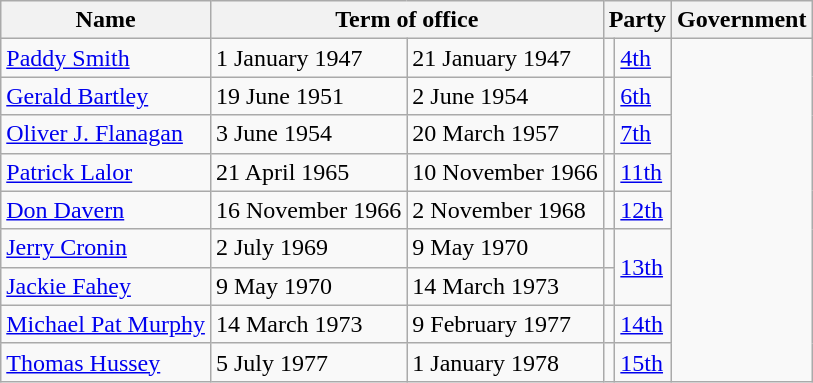<table class="wikitable">
<tr>
<th>Name</th>
<th colspan="2">Term of office</th>
<th colspan="2">Party</th>
<th>Government</th>
</tr>
<tr>
<td><a href='#'>Paddy Smith</a></td>
<td>1 January 1947</td>
<td>21 January 1947</td>
<td></td>
<td><a href='#'>4th</a></td>
</tr>
<tr>
<td><a href='#'>Gerald Bartley</a></td>
<td>19 June 1951</td>
<td>2 June 1954</td>
<td></td>
<td><a href='#'>6th</a></td>
</tr>
<tr>
<td><a href='#'>Oliver J. Flanagan</a></td>
<td>3 June 1954</td>
<td>20 March 1957</td>
<td></td>
<td><a href='#'>7th</a></td>
</tr>
<tr>
<td><a href='#'>Patrick Lalor</a></td>
<td>21 April 1965</td>
<td>10 November 1966</td>
<td></td>
<td><a href='#'>11th</a></td>
</tr>
<tr>
<td><a href='#'>Don Davern</a></td>
<td>16 November 1966</td>
<td>2 November 1968</td>
<td></td>
<td><a href='#'>12th</a></td>
</tr>
<tr>
<td><a href='#'>Jerry Cronin</a></td>
<td>2 July 1969</td>
<td>9 May 1970</td>
<td></td>
<td rowspan=2><a href='#'>13th</a></td>
</tr>
<tr>
<td><a href='#'>Jackie Fahey</a></td>
<td>9 May 1970</td>
<td>14 March 1973</td>
<td></td>
</tr>
<tr>
<td><a href='#'>Michael Pat Murphy</a></td>
<td>14 March 1973</td>
<td>9 February 1977</td>
<td></td>
<td><a href='#'>14th</a></td>
</tr>
<tr>
<td><a href='#'>Thomas Hussey</a></td>
<td>5 July 1977</td>
<td>1 January 1978</td>
<td></td>
<td><a href='#'>15th</a></td>
</tr>
</table>
